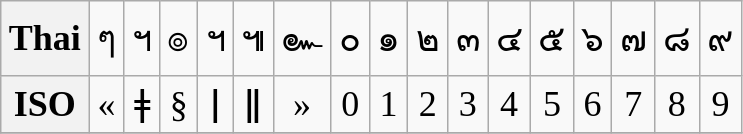<table class="wikitable" style="font-size:150%; text-align: center">
<tr>
<th>Thai</th>
<td>ๆ</td>
<td>ฯ</td>
<td>๏</td>
<td>ฯ</td>
<td>๚</td>
<td>๛</td>
<td>๐</td>
<td>๑</td>
<td>๒</td>
<td>๓</td>
<td>๔</td>
<td>๕</td>
<td>๖</td>
<td>๗</td>
<td>๘</td>
<td>๙</td>
</tr>
<tr>
<th>ISO</th>
<td>«</td>
<td>ǂ</td>
<td>§</td>
<td>ǀ</td>
<td>ǁ</td>
<td>»</td>
<td>0</td>
<td>1</td>
<td>2</td>
<td>3</td>
<td>4</td>
<td>5</td>
<td>6</td>
<td>7</td>
<td>8</td>
<td>9</td>
</tr>
<tr>
</tr>
</table>
